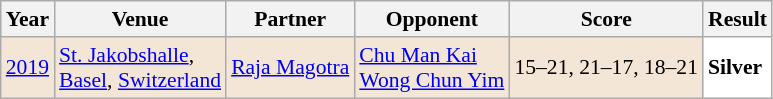<table class="sortable wikitable" style="font-size: 90%;">
<tr>
<th>Year</th>
<th>Venue</th>
<th>Partner</th>
<th>Opponent</th>
<th>Score</th>
<th>Result</th>
</tr>
<tr style="background:#F3E6D7">
<td align="center"><a href='#'>2019</a></td>
<td align="left"><a href='#'>St. Jakobshalle</a>,<br><a href='#'>Basel</a>, <a href='#'>Switzerland</a></td>
<td align="left"> <a href='#'>Raja Magotra</a></td>
<td align="left"> <a href='#'>Chu Man Kai</a> <br>  <a href='#'>Wong Chun Yim</a></td>
<td align="left">15–21, 21–17, 18–21</td>
<td style="text-align:left; background:white"> <strong>Silver</strong></td>
</tr>
</table>
